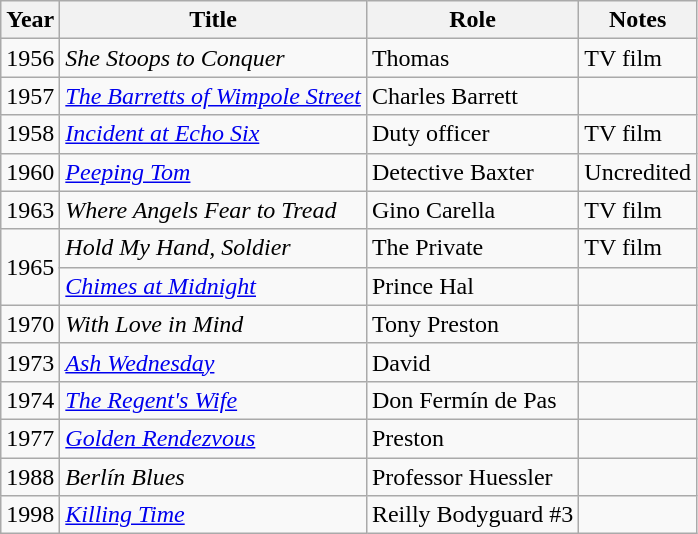<table class="wikitable sortable">
<tr>
<th>Year</th>
<th>Title</th>
<th>Role</th>
<th class="unsortable">Notes</th>
</tr>
<tr>
<td>1956</td>
<td><em>She Stoops to Conquer</em></td>
<td>Thomas</td>
<td>TV film</td>
</tr>
<tr>
<td>1957</td>
<td><em><a href='#'>The Barretts of Wimpole Street</a></em></td>
<td>Charles Barrett</td>
<td></td>
</tr>
<tr>
<td>1958</td>
<td><em><a href='#'>Incident at Echo Six</a></em></td>
<td>Duty officer</td>
<td>TV film</td>
</tr>
<tr>
<td>1960</td>
<td><em><a href='#'>Peeping Tom</a></em></td>
<td>Detective Baxter</td>
<td>Uncredited</td>
</tr>
<tr>
<td>1963</td>
<td><em>Where Angels Fear to Tread</em></td>
<td>Gino Carella</td>
<td>TV film</td>
</tr>
<tr>
<td rowspan="2">1965</td>
<td><em>Hold My Hand, Soldier</em></td>
<td>The Private</td>
<td>TV film</td>
</tr>
<tr>
<td><em><a href='#'>Chimes at Midnight</a></em></td>
<td>Prince Hal</td>
<td></td>
</tr>
<tr>
<td>1970</td>
<td><em>With Love in Mind</em></td>
<td>Tony Preston</td>
<td></td>
</tr>
<tr>
<td>1973</td>
<td><em><a href='#'>Ash Wednesday</a></em></td>
<td>David</td>
<td></td>
</tr>
<tr>
<td>1974</td>
<td><em><a href='#'>The Regent's Wife</a></em></td>
<td>Don Fermín de Pas</td>
<td></td>
</tr>
<tr>
<td>1977</td>
<td><em><a href='#'>Golden Rendezvous</a></em></td>
<td>Preston</td>
<td></td>
</tr>
<tr>
<td>1988</td>
<td><em>Berlín Blues</em></td>
<td>Professor Huessler</td>
<td></td>
</tr>
<tr>
<td>1998</td>
<td><em><a href='#'>Killing Time</a></em></td>
<td>Reilly Bodyguard #3</td>
<td></td>
</tr>
</table>
